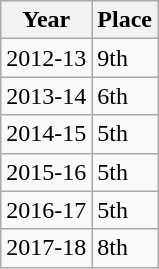<table class="wikitable">
<tr>
<th>Year</th>
<th>Place</th>
</tr>
<tr>
<td>2012-13</td>
<td>9th</td>
</tr>
<tr>
<td>2013-14</td>
<td>6th</td>
</tr>
<tr>
<td>2014-15</td>
<td>5th</td>
</tr>
<tr>
<td>2015-16</td>
<td>5th</td>
</tr>
<tr>
<td>2016-17</td>
<td>5th</td>
</tr>
<tr>
<td>2017-18</td>
<td>8th</td>
</tr>
</table>
